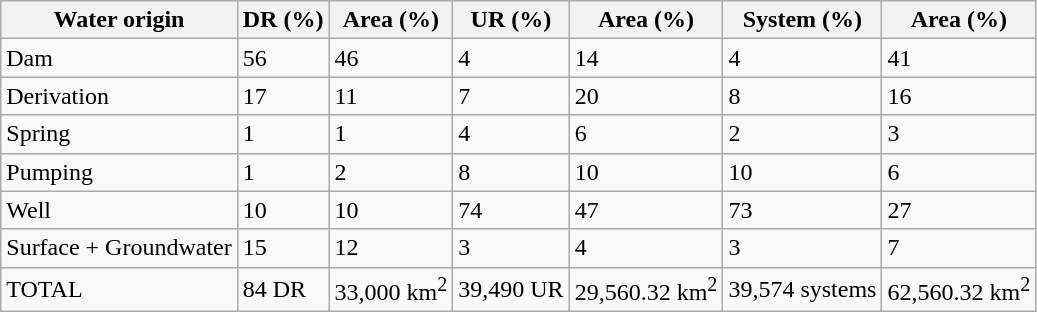<table class="wikitable">
<tr>
<th>Water origin</th>
<th>DR (%)</th>
<th>Area (%)</th>
<th>UR (%)</th>
<th>Area (%)</th>
<th>System (%)</th>
<th>Area (%)</th>
</tr>
<tr>
<td>Dam</td>
<td>56</td>
<td>46</td>
<td>4</td>
<td>14</td>
<td>4</td>
<td>41</td>
</tr>
<tr>
<td>Derivation</td>
<td>17</td>
<td>11</td>
<td>7</td>
<td>20</td>
<td>8</td>
<td>16</td>
</tr>
<tr>
<td>Spring</td>
<td>1</td>
<td>1</td>
<td>4</td>
<td>6</td>
<td>2</td>
<td>3</td>
</tr>
<tr>
<td>Pumping</td>
<td>1</td>
<td>2</td>
<td>8</td>
<td>10</td>
<td>10</td>
<td>6</td>
</tr>
<tr>
<td>Well</td>
<td>10</td>
<td>10</td>
<td>74</td>
<td>47</td>
<td>73</td>
<td>27</td>
</tr>
<tr>
<td>Surface + Groundwater</td>
<td>15</td>
<td>12</td>
<td>3</td>
<td>4</td>
<td>3</td>
<td>7</td>
</tr>
<tr>
<td>TOTAL</td>
<td>84 DR</td>
<td>33,000 km<sup>2</sup></td>
<td>39,490 UR</td>
<td>29,560.32 km<sup>2</sup></td>
<td>39,574 systems</td>
<td>62,560.32 km<sup>2</sup></td>
</tr>
</table>
